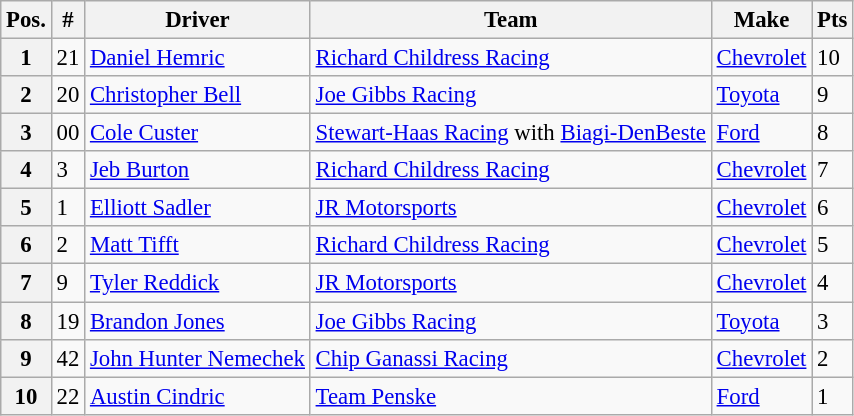<table class="wikitable" style="font-size:95%">
<tr>
<th>Pos.</th>
<th>#</th>
<th>Driver</th>
<th>Team</th>
<th>Make</th>
<th>Pts</th>
</tr>
<tr>
<th>1</th>
<td>21</td>
<td><a href='#'>Daniel Hemric</a></td>
<td><a href='#'>Richard Childress Racing</a></td>
<td><a href='#'>Chevrolet</a></td>
<td>10</td>
</tr>
<tr>
<th>2</th>
<td>20</td>
<td><a href='#'>Christopher Bell</a></td>
<td><a href='#'>Joe Gibbs Racing</a></td>
<td><a href='#'>Toyota</a></td>
<td>9</td>
</tr>
<tr>
<th>3</th>
<td>00</td>
<td><a href='#'>Cole Custer</a></td>
<td><a href='#'>Stewart-Haas Racing</a> with <a href='#'>Biagi-DenBeste</a></td>
<td><a href='#'>Ford</a></td>
<td>8</td>
</tr>
<tr>
<th>4</th>
<td>3</td>
<td><a href='#'>Jeb Burton</a></td>
<td><a href='#'>Richard Childress Racing</a></td>
<td><a href='#'>Chevrolet</a></td>
<td>7</td>
</tr>
<tr>
<th>5</th>
<td>1</td>
<td><a href='#'>Elliott Sadler</a></td>
<td><a href='#'>JR Motorsports</a></td>
<td><a href='#'>Chevrolet</a></td>
<td>6</td>
</tr>
<tr>
<th>6</th>
<td>2</td>
<td><a href='#'>Matt Tifft</a></td>
<td><a href='#'>Richard Childress Racing</a></td>
<td><a href='#'>Chevrolet</a></td>
<td>5</td>
</tr>
<tr>
<th>7</th>
<td>9</td>
<td><a href='#'>Tyler Reddick</a></td>
<td><a href='#'>JR Motorsports</a></td>
<td><a href='#'>Chevrolet</a></td>
<td>4</td>
</tr>
<tr>
<th>8</th>
<td>19</td>
<td><a href='#'>Brandon Jones</a></td>
<td><a href='#'>Joe Gibbs Racing</a></td>
<td><a href='#'>Toyota</a></td>
<td>3</td>
</tr>
<tr>
<th>9</th>
<td>42</td>
<td><a href='#'>John Hunter Nemechek</a></td>
<td><a href='#'>Chip Ganassi Racing</a></td>
<td><a href='#'>Chevrolet</a></td>
<td>2</td>
</tr>
<tr>
<th>10</th>
<td>22</td>
<td><a href='#'>Austin Cindric</a></td>
<td><a href='#'>Team Penske</a></td>
<td><a href='#'>Ford</a></td>
<td>1</td>
</tr>
</table>
